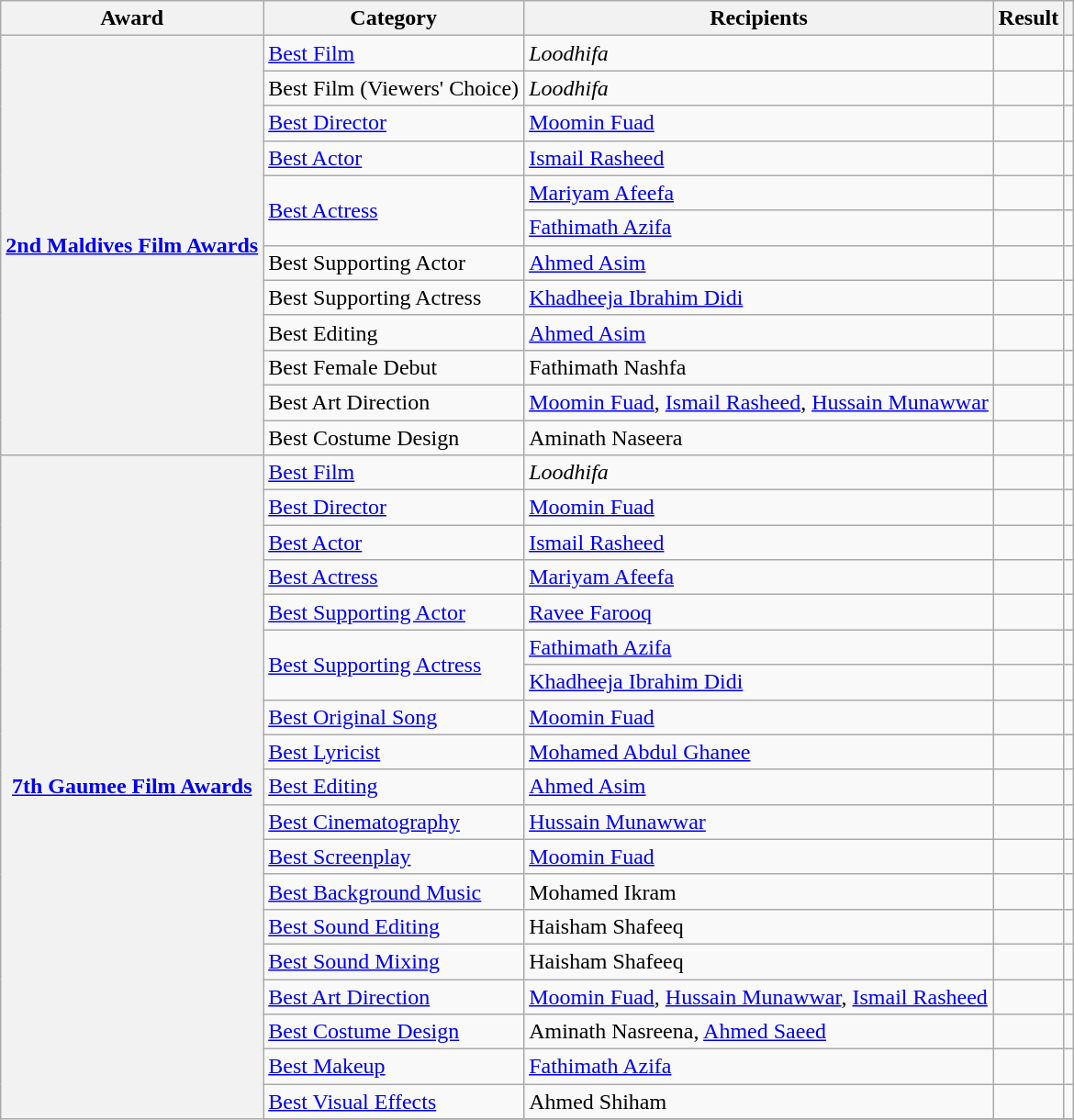<table class="wikitable plainrowheaders sortable">
<tr>
<th scope="col">Award</th>
<th scope="col">Category</th>
<th scope="col">Recipients</th>
<th scope="col">Result</th>
<th scope="col" class="unsortable"></th>
</tr>
<tr>
<th scope="row" rowspan="12"><a href='#'>2nd Maldives Film Awards</a></th>
<td><a href='#'>Best Film</a></td>
<td><em>Loodhifa</em></td>
<td></td>
<td style="text-align:center;"></td>
</tr>
<tr>
<td>Best Film (Viewers' Choice)</td>
<td><em>Loodhifa</em></td>
<td></td>
<td style="text-align:center;"></td>
</tr>
<tr>
<td><a href='#'>Best Director</a></td>
<td><a href='#'>Moomin Fuad</a></td>
<td></td>
<td style="text-align:center;"></td>
</tr>
<tr>
<td><a href='#'>Best Actor</a></td>
<td><a href='#'>Ismail Rasheed</a></td>
<td></td>
<td style="text-align:center;"></td>
</tr>
<tr>
<td rowspan="2"><a href='#'>Best Actress</a></td>
<td><a href='#'>Mariyam Afeefa</a></td>
<td></td>
<td style="text-align:center;"></td>
</tr>
<tr>
<td><a href='#'>Fathimath Azifa</a></td>
<td></td>
<td style="text-align:center;"></td>
</tr>
<tr>
<td>Best Supporting Actor</td>
<td><a href='#'>Ahmed Asim</a></td>
<td></td>
<td style="text-align:center;"></td>
</tr>
<tr>
<td>Best Supporting Actress</td>
<td><a href='#'>Khadheeja Ibrahim Didi</a></td>
<td></td>
<td style="text-align:center;"></td>
</tr>
<tr>
<td>Best Editing</td>
<td><a href='#'>Ahmed Asim</a></td>
<td></td>
<td style="text-align:center;"></td>
</tr>
<tr>
<td>Best Female Debut</td>
<td>Fathimath Nashfa</td>
<td></td>
<td style="text-align:center;"></td>
</tr>
<tr>
<td>Best Art Direction</td>
<td><a href='#'>Moomin Fuad</a>, <a href='#'>Ismail Rasheed</a>, <a href='#'>Hussain Munawwar</a></td>
<td></td>
<td style="text-align:center;"></td>
</tr>
<tr>
<td>Best Costume Design</td>
<td>Aminath Naseera</td>
<td></td>
<td style="text-align:center;"></td>
</tr>
<tr>
<th scope="row" rowspan="22"><a href='#'>7th Gaumee Film Awards</a></th>
<td><a href='#'>Best Film</a></td>
<td><em>Loodhifa</em></td>
<td></td>
<td style="text-align:center;"></td>
</tr>
<tr>
<td><a href='#'>Best Director</a></td>
<td><a href='#'>Moomin Fuad</a></td>
<td></td>
<td style="text-align:center;"></td>
</tr>
<tr>
<td><a href='#'>Best Actor</a></td>
<td><a href='#'>Ismail Rasheed</a></td>
<td></td>
<td style="text-align:center;"></td>
</tr>
<tr>
<td><a href='#'>Best Actress</a></td>
<td><a href='#'>Mariyam Afeefa</a></td>
<td></td>
<td style="text-align:center;"></td>
</tr>
<tr>
<td><a href='#'>Best Supporting Actor</a></td>
<td><a href='#'>Ravee Farooq</a></td>
<td></td>
<td style="text-align:center;"></td>
</tr>
<tr>
<td rowspan="2"><a href='#'>Best Supporting Actress</a></td>
<td><a href='#'>Fathimath Azifa</a></td>
<td></td>
<td style="text-align:center;"></td>
</tr>
<tr>
<td><a href='#'>Khadheeja Ibrahim Didi</a></td>
<td></td>
<td style="text-align:center;"></td>
</tr>
<tr>
<td><a href='#'>Best Original Song</a></td>
<td><a href='#'>Moomin Fuad</a></td>
<td></td>
<td style="text-align:center;"></td>
</tr>
<tr>
<td><a href='#'>Best Lyricist</a></td>
<td><a href='#'>Mohamed Abdul Ghanee</a></td>
<td></td>
<td style="text-align:center;"></td>
</tr>
<tr>
<td><a href='#'>Best Editing</a></td>
<td><a href='#'>Ahmed Asim</a></td>
<td></td>
<td style="text-align:center;"></td>
</tr>
<tr>
<td><a href='#'>Best Cinematography</a></td>
<td><a href='#'>Hussain Munawwar</a></td>
<td></td>
<td style="text-align:center;"></td>
</tr>
<tr>
<td><a href='#'>Best Screenplay</a></td>
<td><a href='#'>Moomin Fuad</a></td>
<td></td>
<td style="text-align:center;"></td>
</tr>
<tr>
<td><a href='#'>Best Background Music</a></td>
<td>Mohamed Ikram</td>
<td></td>
<td style="text-align:center;"></td>
</tr>
<tr>
<td><a href='#'>Best Sound Editing</a></td>
<td>Haisham Shafeeq</td>
<td></td>
<td style="text-align:center;"></td>
</tr>
<tr>
<td><a href='#'>Best Sound Mixing</a></td>
<td>Haisham Shafeeq</td>
<td></td>
<td style="text-align:center;"></td>
</tr>
<tr>
<td><a href='#'>Best Art Direction</a></td>
<td><a href='#'>Moomin Fuad</a>, <a href='#'>Hussain Munawwar</a>, <a href='#'>Ismail Rasheed</a></td>
<td></td>
<td style="text-align:center;"></td>
</tr>
<tr>
<td><a href='#'>Best Costume Design</a></td>
<td>Aminath Nasreena, <a href='#'>Ahmed Saeed</a></td>
<td></td>
<td style="text-align:center;"></td>
</tr>
<tr>
<td><a href='#'>Best Makeup</a></td>
<td><a href='#'>Fathimath Azifa</a></td>
<td></td>
<td style="text-align:center;"></td>
</tr>
<tr>
<td><a href='#'>Best Visual Effects</a></td>
<td>Ahmed Shiham</td>
<td></td>
<td style="text-align:center;"></td>
</tr>
<tr>
</tr>
</table>
